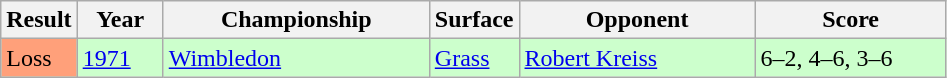<table class="sortable wikitable">
<tr>
<th style="width:40px">Result</th>
<th style="width:50px">Year</th>
<th style="width:170px">Championship</th>
<th style="width:50px">Surface</th>
<th style="width:150px">Opponent</th>
<th style="width:120px"  class="unsortable">Score</th>
</tr>
<tr style="background:#ccffcc;">
<td style="background:#ffa07a;">Loss</td>
<td><a href='#'>1971</a></td>
<td><a href='#'>Wimbledon</a></td>
<td><a href='#'>Grass</a></td>
<td> <a href='#'>Robert Kreiss</a></td>
<td>6–2, 4–6, 3–6</td>
</tr>
</table>
